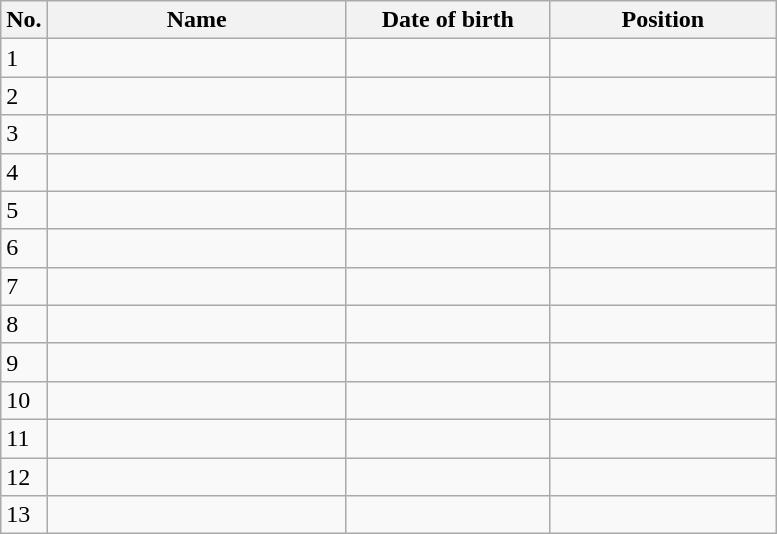<table class=wikitable sortable style=font-size:100%; text-align:center;>
<tr>
<th>No.</th>
<th style=width:12em>Name</th>
<th style=width:8em>Date of birth</th>
<th style=width:9em>Position</th>
</tr>
<tr>
<td>1</td>
<td align=left></td>
<td></td>
<td></td>
</tr>
<tr>
<td>2</td>
<td align=left></td>
<td></td>
<td></td>
</tr>
<tr>
<td>3</td>
<td align=left></td>
<td></td>
<td></td>
</tr>
<tr>
<td>4</td>
<td align=left></td>
<td></td>
<td></td>
</tr>
<tr>
<td>5</td>
<td align=left></td>
<td></td>
<td></td>
</tr>
<tr>
<td>6</td>
<td align=left></td>
<td></td>
<td></td>
</tr>
<tr>
<td>7</td>
<td align=left></td>
<td></td>
<td></td>
</tr>
<tr>
<td>8</td>
<td align=left></td>
<td></td>
<td></td>
</tr>
<tr>
<td>9</td>
<td align=left></td>
<td></td>
<td></td>
</tr>
<tr>
<td>10</td>
<td align=left></td>
<td></td>
<td></td>
</tr>
<tr>
<td>11</td>
<td align=left></td>
<td></td>
<td></td>
</tr>
<tr>
<td>12</td>
<td align=left></td>
<td></td>
<td></td>
</tr>
<tr>
<td>13</td>
<td align=left></td>
<td></td>
<td></td>
</tr>
</table>
